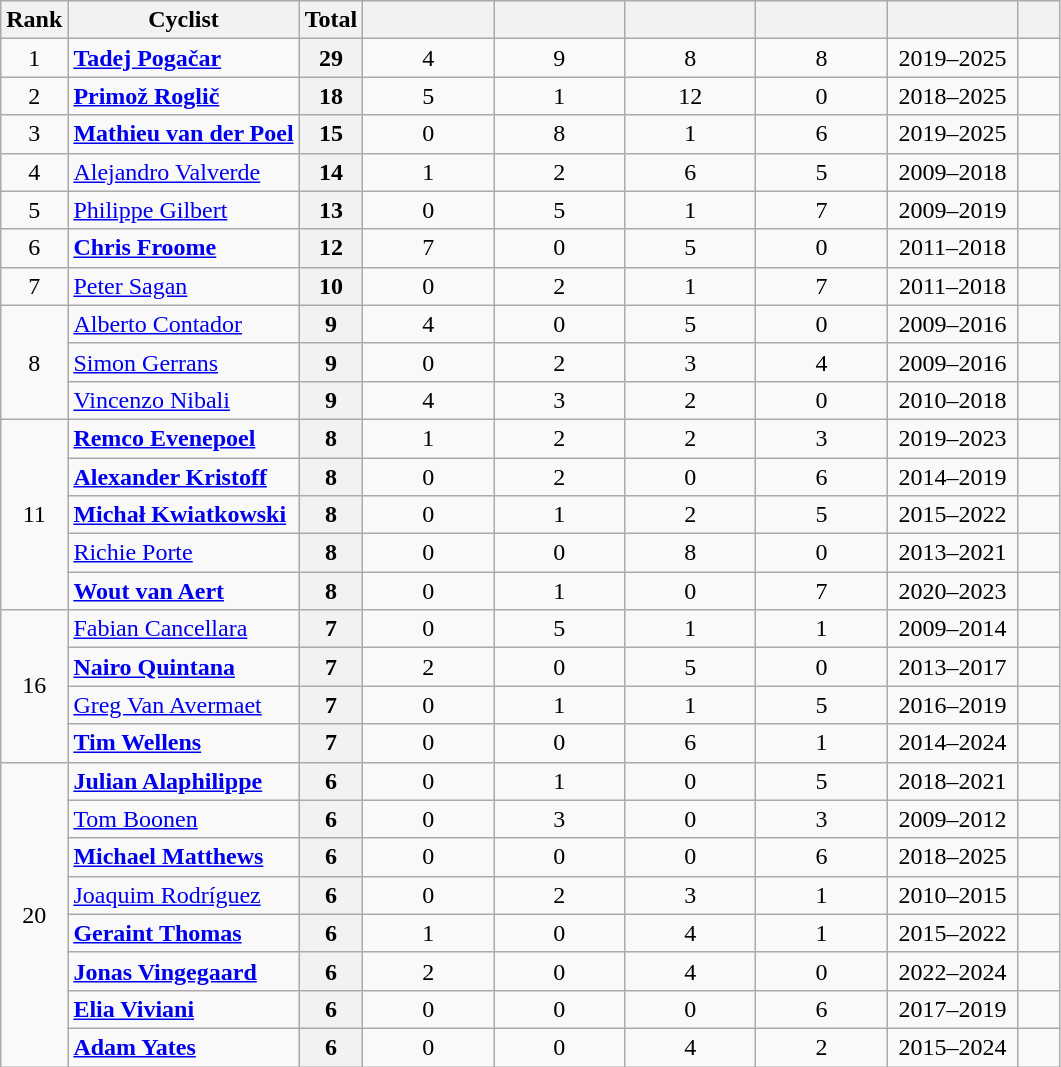<table class="wikitable sortable" style="text-align:center;">
<tr>
<th>Rank</th>
<th>Cyclist</th>
<th>Total</th>
<th width=80px></th>
<th width=80px></th>
<th width=80px></th>
<th width=80px></th>
<th width=80px></th>
<th width=20px class="unsortable"></th>
</tr>
<tr>
<td>1</td>
<td align=left> <strong><a href='#'>Tadej Pogačar</a></strong></td>
<th>29</th>
<td>4</td>
<td>9</td>
<td>8</td>
<td>8</td>
<td>2019–2025</td>
<td></td>
</tr>
<tr>
<td>2</td>
<td align=left> <strong><a href='#'>Primož Roglič</a></strong></td>
<th>18</th>
<td>5</td>
<td>1</td>
<td>12</td>
<td>0</td>
<td>2018–2025</td>
<td></td>
</tr>
<tr>
<td>3</td>
<td align=left> <strong><a href='#'>Mathieu van der Poel</a></strong></td>
<th>15</th>
<td>0</td>
<td>8</td>
<td>1</td>
<td>6</td>
<td>2019–2025</td>
<td></td>
</tr>
<tr>
<td>4</td>
<td align=left> <a href='#'>Alejandro Valverde</a></td>
<th>14</th>
<td>1</td>
<td>2</td>
<td>6</td>
<td>5</td>
<td>2009–2018</td>
<td></td>
</tr>
<tr>
<td>5</td>
<td align=left> <a href='#'>Philippe Gilbert</a></td>
<th>13</th>
<td>0</td>
<td>5</td>
<td>1</td>
<td>7</td>
<td>2009–2019</td>
<td></td>
</tr>
<tr>
<td>6</td>
<td align=left> <strong><a href='#'>Chris Froome</a></strong></td>
<th>12</th>
<td>7</td>
<td>0</td>
<td>5</td>
<td>0</td>
<td>2011–2018</td>
<td></td>
</tr>
<tr>
<td>7</td>
<td align=left> <a href='#'>Peter Sagan</a></td>
<th>10</th>
<td>0</td>
<td>2</td>
<td>1</td>
<td>7</td>
<td>2011–2018</td>
<td></td>
</tr>
<tr>
<td rowspan=3>8</td>
<td align=left> <a href='#'>Alberto Contador</a></td>
<th>9</th>
<td>4</td>
<td>0</td>
<td>5</td>
<td>0</td>
<td>2009–2016</td>
<td></td>
</tr>
<tr>
<td align=left> <a href='#'>Simon Gerrans</a></td>
<th>9</th>
<td>0</td>
<td>2</td>
<td>3</td>
<td>4</td>
<td>2009–2016</td>
<td></td>
</tr>
<tr>
<td align=left> <a href='#'>Vincenzo Nibali</a></td>
<th>9</th>
<td>4</td>
<td>3</td>
<td>2</td>
<td>0</td>
<td>2010–2018</td>
<td></td>
</tr>
<tr>
<td rowspan=5>11</td>
<td align=left> <strong><a href='#'>Remco Evenepoel</a></strong></td>
<th>8</th>
<td>1</td>
<td>2</td>
<td>2</td>
<td>3</td>
<td>2019–2023</td>
<td></td>
</tr>
<tr>
<td align=left> <strong><a href='#'>Alexander Kristoff</a></strong></td>
<th>8</th>
<td>0</td>
<td>2</td>
<td>0</td>
<td>6</td>
<td>2014–2019</td>
<td></td>
</tr>
<tr>
<td align=left> <strong><a href='#'>Michał Kwiatkowski</a></strong></td>
<th>8</th>
<td>0</td>
<td>1</td>
<td>2</td>
<td>5</td>
<td>2015–2022</td>
<td></td>
</tr>
<tr>
<td align=left> <a href='#'>Richie Porte</a></td>
<th>8</th>
<td>0</td>
<td>0</td>
<td>8</td>
<td>0</td>
<td>2013–2021</td>
<td></td>
</tr>
<tr>
<td align=left> <strong><a href='#'>Wout van Aert</a></strong></td>
<th>8</th>
<td>0</td>
<td>1</td>
<td>0</td>
<td>7</td>
<td>2020–2023</td>
<td></td>
</tr>
<tr>
<td rowspan=4>16</td>
<td align=left> <a href='#'>Fabian Cancellara</a></td>
<th>7</th>
<td>0</td>
<td>5</td>
<td>1</td>
<td>1</td>
<td>2009–2014</td>
<td></td>
</tr>
<tr>
<td align=left> <strong><a href='#'>Nairo Quintana</a></strong></td>
<th>7</th>
<td>2</td>
<td>0</td>
<td>5</td>
<td>0</td>
<td>2013–2017</td>
<td></td>
</tr>
<tr>
<td align=left> <a href='#'>Greg Van Avermaet</a></td>
<th>7</th>
<td>0</td>
<td>1</td>
<td>1</td>
<td>5</td>
<td>2016–2019</td>
<td></td>
</tr>
<tr>
<td align=left> <strong><a href='#'>Tim Wellens</a></strong></td>
<th>7</th>
<td>0</td>
<td>0</td>
<td>6</td>
<td>1</td>
<td>2014–2024</td>
<td></td>
</tr>
<tr>
<td rowspan=8>20</td>
<td align=left> <strong><a href='#'>Julian Alaphilippe</a></strong></td>
<th>6</th>
<td>0</td>
<td>1</td>
<td>0</td>
<td>5</td>
<td>2018–2021</td>
<td></td>
</tr>
<tr>
<td align=left> <a href='#'>Tom Boonen</a></td>
<th>6</th>
<td>0</td>
<td>3</td>
<td>0</td>
<td>3</td>
<td>2009–2012</td>
<td></td>
</tr>
<tr>
<td align=left> <strong><a href='#'>Michael Matthews</a></strong></td>
<th>6</th>
<td>0</td>
<td>0</td>
<td>0</td>
<td>6</td>
<td>2018–2025</td>
<td></td>
</tr>
<tr>
<td align=left> <a href='#'>Joaquim Rodríguez</a></td>
<th>6</th>
<td>0</td>
<td>2</td>
<td>3</td>
<td>1</td>
<td>2010–2015</td>
<td></td>
</tr>
<tr>
<td align=left> <strong><a href='#'>Geraint Thomas</a></strong></td>
<th>6</th>
<td>1</td>
<td>0</td>
<td>4</td>
<td>1</td>
<td>2015–2022</td>
<td></td>
</tr>
<tr>
<td align=left> <strong><a href='#'>Jonas Vingegaard</a></strong></td>
<th>6</th>
<td>2</td>
<td>0</td>
<td>4</td>
<td>0</td>
<td>2022–2024</td>
<td></td>
</tr>
<tr>
<td align=left> <strong><a href='#'>Elia Viviani</a></strong></td>
<th>6</th>
<td>0</td>
<td>0</td>
<td>0</td>
<td>6</td>
<td>2017–2019</td>
<td></td>
</tr>
<tr>
<td align=left> <strong><a href='#'>Adam Yates</a></strong></td>
<th>6</th>
<td>0</td>
<td>0</td>
<td>4</td>
<td>2</td>
<td>2015–2024</td>
<td></td>
</tr>
</table>
